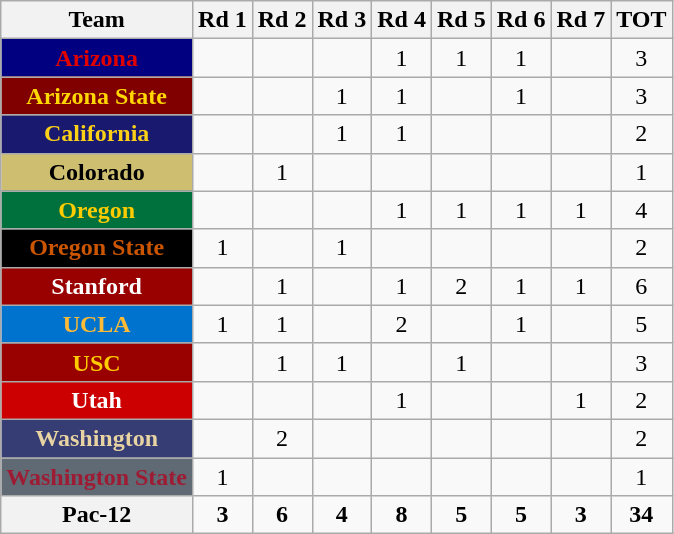<table class="wikitable sortable">
<tr>
<th>Team</th>
<th>Rd 1</th>
<th>Rd 2</th>
<th>Rd 3</th>
<th>Rd 4</th>
<th>Rd 5</th>
<th>Rd 6</th>
<th>Rd 7</th>
<th>TOT</th>
</tr>
<tr>
<th style="background:#000080; color:#e00000;">Arizona</th>
<td align=center></td>
<td align=center></td>
<td align=center></td>
<td align=center>1</td>
<td align=center>1</td>
<td align=center>1</td>
<td align=center></td>
<td align=center>3</td>
</tr>
<tr>
<th style="background:#800000; color:#FFD700;">Arizona State</th>
<td align=center></td>
<td align=center></td>
<td align=center>1</td>
<td align=center>1</td>
<td align=center></td>
<td align=center>1</td>
<td align=center></td>
<td align=center>3</td>
</tr>
<tr>
<th style="background:#191970; color:#FCD116;">California</th>
<td align=center></td>
<td align=center></td>
<td align=center>1</td>
<td align=center>1</td>
<td align=center></td>
<td align=center></td>
<td align=center></td>
<td align=center>2</td>
</tr>
<tr>
<th style="background:#CEBE70; color:#000000;">Colorado</th>
<td align=center></td>
<td align=center>1</td>
<td align=center></td>
<td align=center></td>
<td align=center></td>
<td align=center></td>
<td align=center></td>
<td align=center>1</td>
</tr>
<tr>
<th style="background:#00703C; color:#FFCC00;">Oregon</th>
<td align=center></td>
<td align=center></td>
<td align=center></td>
<td align=center>1</td>
<td align=center>1</td>
<td align=center>1</td>
<td align=center>1</td>
<td align=center>4</td>
</tr>
<tr>
<th style="background:#000000; color:#CC5500;">Oregon State</th>
<td align=center>1</td>
<td align=center></td>
<td align=center>1</td>
<td align=center></td>
<td align=center></td>
<td align=center></td>
<td align=center></td>
<td align=center>2</td>
</tr>
<tr>
<th style="background:#990000; color:#FFFFFF;">Stanford</th>
<td align=center></td>
<td align=center>1</td>
<td align=center></td>
<td align=center>1</td>
<td align=center>2</td>
<td align=center>1</td>
<td align=center>1</td>
<td align=center>6</td>
</tr>
<tr>
<th style="background:#0073CF; color:#FEBB36;">UCLA</th>
<td align=center>1</td>
<td align=center>1</td>
<td align=center></td>
<td align=center>2</td>
<td align=center></td>
<td align=center>1</td>
<td align=center></td>
<td align=center>5</td>
</tr>
<tr>
<th style="background:#990000; color:#FFCC00;">USC</th>
<td align=center></td>
<td align=center>1</td>
<td align=center>1</td>
<td align=center></td>
<td align=center>1</td>
<td align=center></td>
<td align=center></td>
<td align=center>3</td>
</tr>
<tr>
<th style="background:#CC0000; color:#FFFFFF;">Utah</th>
<td align=center></td>
<td align=center></td>
<td align=center></td>
<td align=center>1</td>
<td align=center></td>
<td align=center></td>
<td align=center>1</td>
<td align=center>2</td>
</tr>
<tr>
<th style="background:#363c74; color:#e8d3a2;">Washington</th>
<td align=center></td>
<td align=center>2</td>
<td align=center></td>
<td align=center></td>
<td align=center></td>
<td align=center></td>
<td align=center></td>
<td align=center>2</td>
</tr>
<tr>
<th style="background:#606a74; color:#9e1b34;">Washington State</th>
<td align=center>1</td>
<td align=center></td>
<td align=center></td>
<td align=center></td>
<td align=center></td>
<td align=center></td>
<td align=center></td>
<td align=center>1</td>
</tr>
<tr>
<th>Pac-12</th>
<td align=center><strong>3</strong></td>
<td align=center><strong>6</strong></td>
<td align=center><strong>4</strong></td>
<td align=center><strong>8</strong></td>
<td align=center><strong>5</strong></td>
<td align=center><strong>5</strong></td>
<td align=center><strong>3</strong></td>
<td align=center><strong>34</strong></td>
</tr>
</table>
